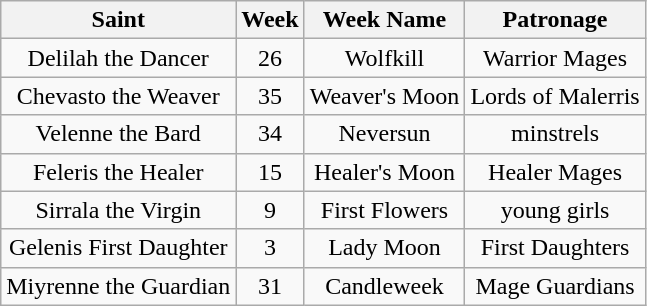<table class="wikitable" style="text-align:center">
<tr>
<th>Saint</th>
<th>Week</th>
<th>Week Name</th>
<th>Patronage</th>
</tr>
<tr>
<td>Delilah the Dancer</td>
<td>26</td>
<td>Wolfkill</td>
<td>Warrior Mages</td>
</tr>
<tr>
<td>Chevasto the Weaver</td>
<td>35</td>
<td>Weaver's Moon</td>
<td>Lords of Malerris</td>
</tr>
<tr>
<td>Velenne the Bard</td>
<td>34</td>
<td>Neversun</td>
<td>minstrels</td>
</tr>
<tr>
<td>Feleris the Healer</td>
<td>15</td>
<td>Healer's Moon</td>
<td>Healer Mages</td>
</tr>
<tr>
<td>Sirrala the Virgin</td>
<td>9</td>
<td>First Flowers</td>
<td>young girls</td>
</tr>
<tr>
<td>Gelenis First Daughter</td>
<td>3</td>
<td>Lady Moon</td>
<td>First Daughters</td>
</tr>
<tr>
<td>Miyrenne the Guardian</td>
<td>31</td>
<td>Candleweek</td>
<td>Mage Guardians</td>
</tr>
</table>
